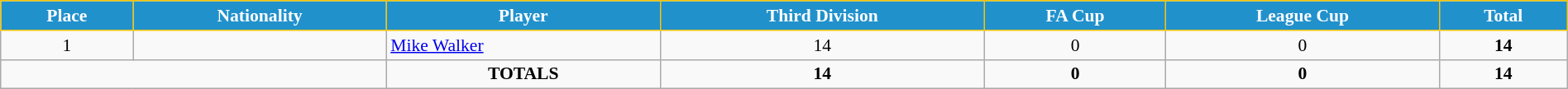<table class="wikitable" style="text-align:center; font-size:90%; width:100%;">
<tr>
<th style="background:#2191CC; color:white; border:1px solid #F7C408; text-align:center;">Place</th>
<th style="background:#2191CC; color:white; border:1px solid #F7C408; text-align:center;">Nationality</th>
<th style="background:#2191CC; color:white; border:1px solid #F7C408; text-align:center;">Player</th>
<th style="background:#2191CC; color:white; border:1px solid #F7C408; text-align:center;">Third Division</th>
<th style="background:#2191CC; color:white; border:1px solid #F7C408; text-align:center;">FA Cup</th>
<th style="background:#2191CC; color:white; border:1px solid #F7C408; text-align:center;">League Cup</th>
<th style="background:#2191CC; color:white; border:1px solid #F7C408; text-align:center;">Total</th>
</tr>
<tr>
<td>1</td>
<td></td>
<td align="left"><a href='#'>Mike Walker</a></td>
<td>14</td>
<td>0</td>
<td>0</td>
<td><strong>14</strong></td>
</tr>
<tr>
<td colspan="2"></td>
<td><strong>TOTALS</strong></td>
<td><strong>14</strong></td>
<td><strong>0</strong></td>
<td><strong>0</strong></td>
<td><strong>14</strong></td>
</tr>
</table>
